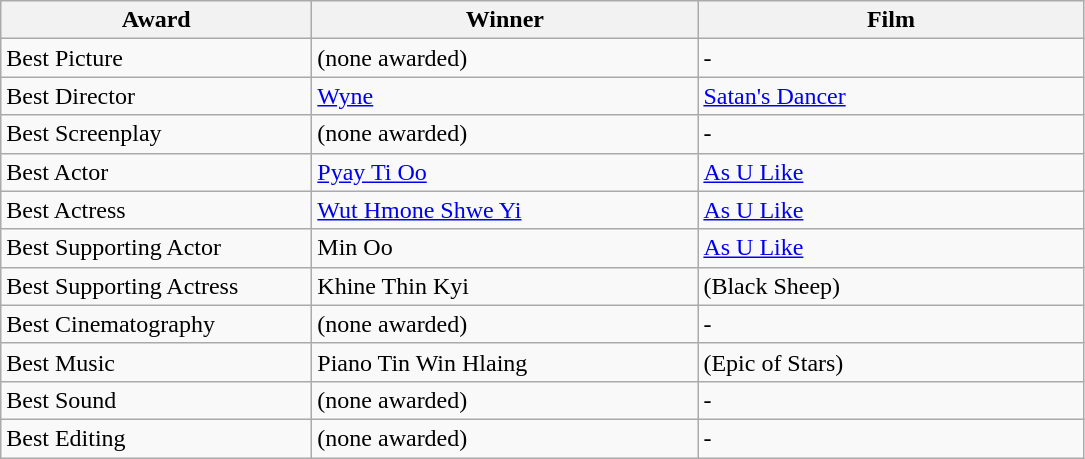<table class="wikitable">
<tr>
<th width="200"><strong>Award</strong></th>
<th width="250"><strong>Winner</strong></th>
<th width="250"><strong>Film</strong></th>
</tr>
<tr>
<td>Best Picture</td>
<td>(none awarded)</td>
<td>-</td>
</tr>
<tr>
<td>Best Director</td>
<td><a href='#'>Wyne</a></td>
<td><a href='#'>Satan's Dancer</a></td>
</tr>
<tr>
<td>Best Screenplay</td>
<td>(none awarded)</td>
<td>-</td>
</tr>
<tr>
<td>Best Actor</td>
<td><a href='#'>Pyay Ti Oo</a></td>
<td><a href='#'>As U Like</a></td>
</tr>
<tr>
<td>Best Actress</td>
<td><a href='#'>Wut Hmone Shwe Yi</a></td>
<td><a href='#'>As U Like</a></td>
</tr>
<tr>
<td>Best Supporting Actor</td>
<td>Min Oo</td>
<td><a href='#'>As U Like</a></td>
</tr>
<tr>
<td>Best Supporting Actress</td>
<td>Khine Thin Kyi</td>
<td> (Black Sheep)</td>
</tr>
<tr>
<td>Best Cinematography</td>
<td>(none awarded)</td>
<td>-</td>
</tr>
<tr>
<td>Best Music</td>
<td>Piano Tin Win Hlaing</td>
<td> (Epic of Stars)</td>
</tr>
<tr>
<td>Best Sound</td>
<td>(none awarded)</td>
<td>-</td>
</tr>
<tr>
<td>Best Editing</td>
<td>(none awarded)</td>
<td>-</td>
</tr>
</table>
